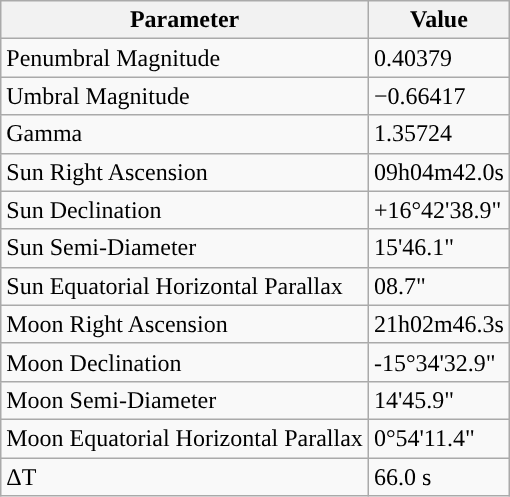<table class="wikitable">
<tr>
<th>Parameter</th>
<th>Value</th>
</tr>
<tr>
<td>Penumbral Magnitude</td>
<td>0.40379</td>
</tr>
<tr>
<td>Umbral Magnitude</td>
<td>−0.66417</td>
</tr>
<tr>
<td>Gamma</td>
<td>1.35724</td>
</tr>
<tr>
<td>Sun Right Ascension</td>
<td>09h04m42.0s</td>
</tr>
<tr>
<td>Sun Declination</td>
<td>+16°42'38.9"</td>
</tr>
<tr>
<td>Sun Semi-Diameter</td>
<td>15'46.1"</td>
</tr>
<tr>
<td>Sun Equatorial Horizontal Parallax</td>
<td>08.7"</td>
</tr>
<tr>
<td>Moon Right Ascension</td>
<td>21h02m46.3s</td>
</tr>
<tr>
<td>Moon Declination</td>
<td>-15°34'32.9"</td>
</tr>
<tr>
<td>Moon Semi-Diameter</td>
<td>14'45.9"</td>
</tr>
<tr>
<td>Moon Equatorial Horizontal Parallax</td>
<td>0°54'11.4"</td>
</tr>
<tr>
<td>ΔT</td>
<td>66.0 s</td>
</tr>
</table>
